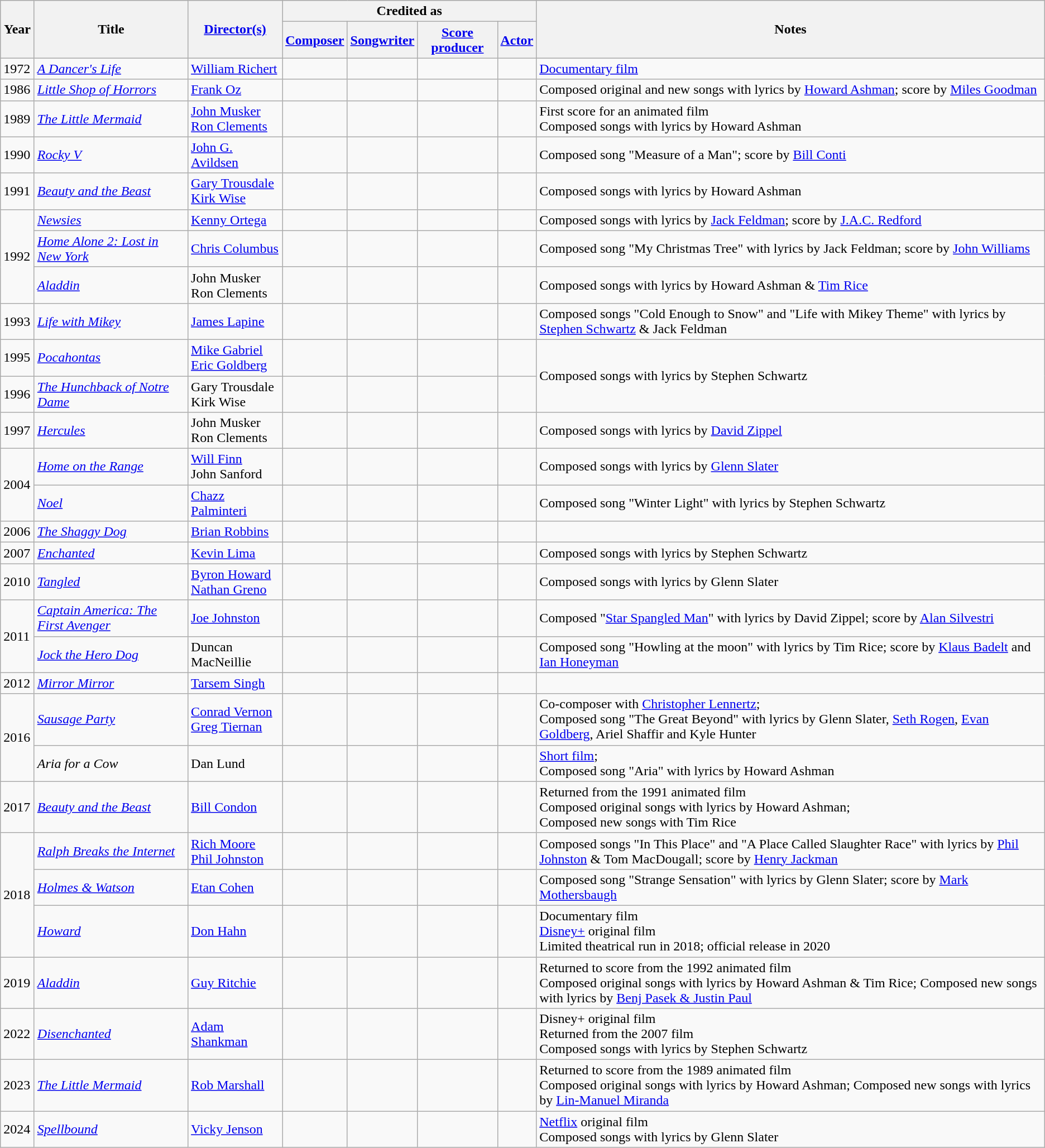<table class="wikitable">
<tr style="background:#ccc; text-align:center;">
<th rowspan="2" style="width:33px;">Year</th>
<th rowspan="2">Title</th>
<th rowspan="2"><a href='#'>Director(s)</a></th>
<th colspan="4">Credited as</th>
<th rowspan="2">Notes</th>
</tr>
<tr>
<th><a href='#'>Composer</a></th>
<th><a href='#'>Songwriter</a></th>
<th><a href='#'>Score producer</a></th>
<th><a href='#'>Actor</a></th>
</tr>
<tr>
<td>1972</td>
<td><em><a href='#'>A Dancer's Life</a></em></td>
<td><a href='#'>William Richert</a></td>
<td></td>
<td></td>
<td></td>
<td></td>
<td><a href='#'>Documentary film</a></td>
</tr>
<tr>
<td>1986</td>
<td><em><a href='#'>Little Shop of Horrors</a></em></td>
<td><a href='#'>Frank Oz</a></td>
<td></td>
<td></td>
<td></td>
<td></td>
<td>Composed original and new songs with lyrics by <a href='#'>Howard Ashman</a>; score by <a href='#'>Miles Goodman</a></td>
</tr>
<tr>
<td>1989</td>
<td><em><a href='#'>The Little Mermaid</a></em></td>
<td><a href='#'>John Musker</a><br><a href='#'>Ron Clements</a></td>
<td></td>
<td></td>
<td></td>
<td></td>
<td>First score for an animated film<br>Composed songs with lyrics by Howard Ashman</td>
</tr>
<tr>
<td>1990</td>
<td><em><a href='#'>Rocky V</a></em></td>
<td><a href='#'>John G. Avildsen</a></td>
<td></td>
<td></td>
<td></td>
<td></td>
<td>Composed song "Measure of a Man"; score by <a href='#'>Bill Conti</a></td>
</tr>
<tr>
<td>1991</td>
<td><em><a href='#'>Beauty and the Beast</a></em></td>
<td><a href='#'>Gary Trousdale</a><br><a href='#'>Kirk Wise</a></td>
<td></td>
<td></td>
<td></td>
<td></td>
<td>Composed songs with lyrics by Howard Ashman</td>
</tr>
<tr>
<td rowspan="3">1992</td>
<td><em><a href='#'>Newsies</a></em></td>
<td><a href='#'>Kenny Ortega</a></td>
<td></td>
<td></td>
<td></td>
<td></td>
<td>Composed songs with lyrics by <a href='#'>Jack Feldman</a>; score by <a href='#'>J.A.C. Redford</a></td>
</tr>
<tr>
<td><em><a href='#'>Home Alone 2: Lost in New York</a></em></td>
<td><a href='#'>Chris Columbus</a></td>
<td></td>
<td></td>
<td></td>
<td></td>
<td>Composed song "My Christmas Tree" with lyrics by Jack Feldman; score by <a href='#'>John Williams</a></td>
</tr>
<tr>
<td><em><a href='#'>Aladdin</a></em></td>
<td>John Musker<br>Ron Clements</td>
<td></td>
<td></td>
<td></td>
<td></td>
<td>Composed songs with lyrics by Howard Ashman & <a href='#'>Tim Rice</a></td>
</tr>
<tr>
<td>1993</td>
<td><em><a href='#'>Life with Mikey</a></em></td>
<td><a href='#'>James Lapine</a></td>
<td></td>
<td></td>
<td></td>
<td></td>
<td>Composed songs "Cold Enough to Snow" and "Life with Mikey Theme" with lyrics by <a href='#'>Stephen Schwartz</a> & Jack Feldman</td>
</tr>
<tr>
<td>1995</td>
<td><em><a href='#'>Pocahontas</a></em></td>
<td><a href='#'>Mike Gabriel</a><br><a href='#'>Eric Goldberg</a></td>
<td></td>
<td></td>
<td></td>
<td></td>
<td rowspan="2">Composed songs with lyrics by Stephen Schwartz</td>
</tr>
<tr>
<td>1996</td>
<td><em><a href='#'>The Hunchback of Notre Dame</a></em></td>
<td>Gary Trousdale<br>Kirk Wise</td>
<td></td>
<td></td>
<td></td>
<td></td>
</tr>
<tr>
<td>1997</td>
<td><em><a href='#'>Hercules</a></em></td>
<td>John Musker<br>Ron Clements</td>
<td></td>
<td></td>
<td></td>
<td></td>
<td>Composed songs with lyrics by <a href='#'>David Zippel</a></td>
</tr>
<tr>
<td rowspan="2">2004</td>
<td><em><a href='#'>Home on the Range</a></em></td>
<td><a href='#'>Will Finn</a><br>John Sanford</td>
<td></td>
<td></td>
<td></td>
<td></td>
<td>Composed songs with lyrics by <a href='#'>Glenn Slater</a></td>
</tr>
<tr>
<td><em><a href='#'>Noel</a></em></td>
<td><a href='#'>Chazz Palminteri</a></td>
<td></td>
<td></td>
<td></td>
<td></td>
<td>Composed song "Winter Light" with lyrics by Stephen Schwartz</td>
</tr>
<tr>
<td>2006</td>
<td><em><a href='#'>The Shaggy Dog</a></em></td>
<td><a href='#'>Brian Robbins</a></td>
<td></td>
<td></td>
<td></td>
<td></td>
<td></td>
</tr>
<tr>
<td>2007</td>
<td><em><a href='#'>Enchanted</a></em></td>
<td><a href='#'>Kevin Lima</a></td>
<td></td>
<td></td>
<td></td>
<td></td>
<td>Composed songs with lyrics by Stephen Schwartz</td>
</tr>
<tr>
<td>2010</td>
<td><em><a href='#'>Tangled</a></em></td>
<td><a href='#'>Byron Howard</a><br><a href='#'>Nathan Greno</a></td>
<td></td>
<td></td>
<td></td>
<td></td>
<td>Composed songs with lyrics by Glenn Slater</td>
</tr>
<tr>
<td rowspan="2">2011</td>
<td><em><a href='#'>Captain America: The First Avenger</a></em></td>
<td><a href='#'>Joe Johnston</a></td>
<td></td>
<td></td>
<td></td>
<td></td>
<td>Composed "<a href='#'>Star Spangled Man</a>" with lyrics by David Zippel; score by <a href='#'>Alan Silvestri</a></td>
</tr>
<tr>
<td><em><a href='#'>Jock the Hero Dog</a></em></td>
<td>Duncan MacNeillie</td>
<td></td>
<td></td>
<td></td>
<td></td>
<td>Composed song "Howling at the moon" with lyrics by Tim Rice; score by <a href='#'>Klaus Badelt</a> and <a href='#'>Ian Honeyman</a></td>
</tr>
<tr>
<td>2012</td>
<td><em><a href='#'>Mirror Mirror</a></em></td>
<td><a href='#'>Tarsem Singh</a></td>
<td></td>
<td></td>
<td></td>
<td></td>
<td></td>
</tr>
<tr>
<td rowspan="2">2016</td>
<td><em><a href='#'>Sausage Party</a></em></td>
<td><a href='#'>Conrad Vernon</a><br><a href='#'>Greg Tiernan</a></td>
<td></td>
<td></td>
<td></td>
<td></td>
<td>Co-composer with <a href='#'>Christopher Lennertz</a>;<br>Composed song "The Great Beyond" with lyrics by Glenn Slater, <a href='#'>Seth Rogen</a>, <a href='#'>Evan Goldberg</a>, Ariel Shaffir and Kyle Hunter</td>
</tr>
<tr>
<td><em>Aria for a Cow</em></td>
<td>Dan Lund</td>
<td></td>
<td></td>
<td></td>
<td></td>
<td><a href='#'>Short film</a>;<br>Composed song "Aria" with lyrics by Howard Ashman</td>
</tr>
<tr>
<td>2017</td>
<td><em><a href='#'>Beauty and the Beast</a></em></td>
<td><a href='#'>Bill Condon</a></td>
<td></td>
<td></td>
<td></td>
<td></td>
<td>Returned from the 1991 animated film<br>Composed original songs with lyrics by Howard Ashman;<br>Composed new songs with Tim Rice</td>
</tr>
<tr>
<td rowspan="3">2018</td>
<td><em><a href='#'>Ralph Breaks the Internet</a></em></td>
<td><a href='#'>Rich Moore</a><br><a href='#'>Phil Johnston</a></td>
<td></td>
<td></td>
<td></td>
<td></td>
<td>Composed songs "In This Place" and "A Place Called Slaughter Race" with lyrics by <a href='#'>Phil Johnston</a> & Tom MacDougall; score by <a href='#'>Henry Jackman</a></td>
</tr>
<tr>
<td><em><a href='#'>Holmes & Watson</a></em></td>
<td><a href='#'>Etan Cohen</a></td>
<td></td>
<td></td>
<td></td>
<td></td>
<td>Composed song "Strange Sensation" with lyrics by Glenn Slater; score by <a href='#'>Mark Mothersbaugh</a></td>
</tr>
<tr>
<td><em><a href='#'>Howard</a></em></td>
<td><a href='#'>Don Hahn</a></td>
<td></td>
<td></td>
<td></td>
<td></td>
<td>Documentary film<br><a href='#'>Disney+</a> original film<br>Limited theatrical run in 2018; official release in 2020</td>
</tr>
<tr>
<td>2019</td>
<td><em><a href='#'>Aladdin</a></em></td>
<td><a href='#'>Guy Ritchie</a></td>
<td></td>
<td></td>
<td></td>
<td></td>
<td>Returned to score from the 1992 animated film<br>Composed original songs with lyrics by Howard Ashman & Tim Rice; Composed new songs with lyrics by <a href='#'>Benj Pasek & Justin Paul</a></td>
</tr>
<tr>
<td>2022</td>
<td><em><a href='#'>Disenchanted</a></em></td>
<td><a href='#'>Adam Shankman</a></td>
<td></td>
<td></td>
<td></td>
<td></td>
<td>Disney+ original film<br>Returned from the 2007 film<br>Composed songs with lyrics by Stephen Schwartz</td>
</tr>
<tr>
<td>2023</td>
<td><em><a href='#'>The Little Mermaid</a></em></td>
<td><a href='#'>Rob Marshall</a></td>
<td></td>
<td></td>
<td></td>
<td></td>
<td>Returned to score from the 1989 animated film<br>Composed original songs with lyrics by Howard Ashman; Composed new songs with lyrics by <a href='#'>Lin-Manuel Miranda</a></td>
</tr>
<tr>
<td>2024</td>
<td><em><a href='#'>Spellbound</a></em></td>
<td><a href='#'>Vicky Jenson</a></td>
<td></td>
<td></td>
<td></td>
<td></td>
<td><a href='#'>Netflix</a> original film<br>Composed songs with lyrics by Glenn Slater</td>
</tr>
</table>
